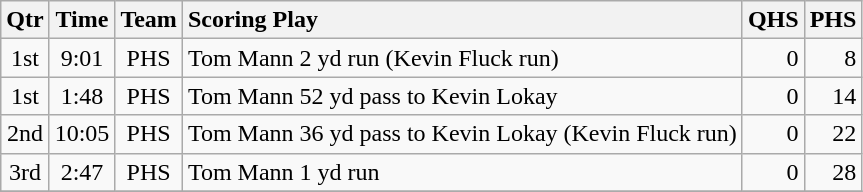<table class="wikitable">
<tr>
<th style="text-align: center;">Qtr</th>
<th style="text-align: center;">Time</th>
<th style="text-align: center;">Team</th>
<th style="text-align: left;">Scoring Play</th>
<th style="text-align: right;">QHS</th>
<th style="text-align: right;">PHS</th>
</tr>
<tr>
<td style="text-align: center;">1st</td>
<td style="text-align: center;">9:01</td>
<td style="text-align: center;">PHS</td>
<td style="text-align: left;">Tom Mann 2 yd run (Kevin Fluck run)</td>
<td style="text-align: right;">0</td>
<td style="text-align: right;">8</td>
</tr>
<tr>
<td style="text-align: center;">1st</td>
<td style="text-align: center;">1:48</td>
<td style="text-align: center;">PHS</td>
<td style="text-align: left;">Tom Mann 52 yd pass to Kevin Lokay</td>
<td style="text-align: right;">0</td>
<td style="text-align: right;">14</td>
</tr>
<tr>
<td style="text-align: center;">2nd</td>
<td style="text-align: center;">10:05</td>
<td style="text-align: center;">PHS</td>
<td style="text-align: left;">Tom Mann 36 yd pass to Kevin Lokay (Kevin Fluck run)</td>
<td style="text-align: right;">0</td>
<td style="text-align: right;">22</td>
</tr>
<tr>
<td style="text-align: center;">3rd</td>
<td style="text-align: center;">2:47</td>
<td style="text-align: center;">PHS</td>
<td style="text-align: left;">Tom Mann 1 yd run</td>
<td style="text-align: right;">0</td>
<td style="text-align: right;">28</td>
</tr>
<tr>
</tr>
</table>
